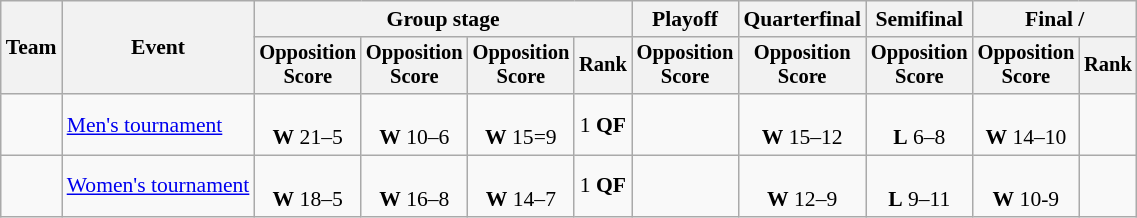<table class="wikitable" style="text-align:center; font-size:90%;">
<tr>
<th rowspan=2>Team</th>
<th rowspan=2>Event</th>
<th colspan=4>Group stage</th>
<th>Playoff</th>
<th>Quarterfinal</th>
<th>Semifinal</th>
<th colspan=2>Final / </th>
</tr>
<tr style=font-size:95%>
<th>Opposition<br>Score</th>
<th>Opposition<br>Score</th>
<th>Opposition<br>Score</th>
<th>Rank</th>
<th>Opposition<br>Score</th>
<th>Opposition<br>Score</th>
<th>Opposition<br>Score</th>
<th>Opposition<br>Score</th>
<th>Rank</th>
</tr>
<tr>
<td align=left><strong></strong></td>
<td align=left><a href='#'>Men's tournament</a></td>
<td><br><strong>W</strong> 21–5</td>
<td><br><strong>W</strong> 10–6</td>
<td><br><strong>W</strong> 15=9</td>
<td>1 <strong>QF</strong></td>
<td></td>
<td><br><strong>W</strong> 15–12</td>
<td><br><strong>L</strong> 6–8</td>
<td><br><strong>W</strong> 14–10</td>
<td></td>
</tr>
<tr>
<td align=left><strong></strong></td>
<td align=left><a href='#'>Women's tournament</a></td>
<td><br><strong>W</strong> 18–5</td>
<td><br><strong>W</strong> 16–8</td>
<td><br><strong>W</strong> 14–7</td>
<td>1 <strong>QF</strong></td>
<td></td>
<td><br><strong>W</strong> 12–9</td>
<td><br><strong>L</strong> 9–11</td>
<td><br><strong>W</strong> 10-9</td>
<td></td>
</tr>
</table>
